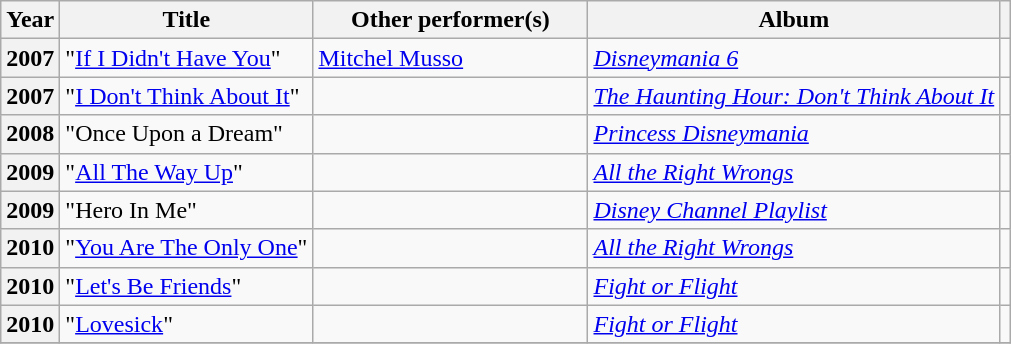<table class="wikitable plainrowheaders sortable" style="margin-right: 0;">
<tr>
<th scope="col">Year</th>
<th scope="col">Title</th>
<th scope="col" style="width: 11em;">Other performer(s)</th>
<th scope="col">Album</th>
<th scope="col" class="unsortable"></th>
</tr>
<tr>
<th scope=row>2007</th>
<td>"<a href='#'>If I Didn't Have You</a>"</td>
<td><a href='#'>Mitchel Musso</a></td>
<td><em><a href='#'>Disneymania 6</a></em></td>
<td></td>
</tr>
<tr>
<th scope=row>2007</th>
<td>"<a href='#'>I Don't Think About It</a>"</td>
<td></td>
<td><em><a href='#'>The Haunting Hour: Don't Think About It</a></em></td>
<td></td>
</tr>
<tr>
<th scope=row>2008</th>
<td>"Once Upon a Dream"</td>
<td></td>
<td><em><a href='#'>Princess Disneymania</a></em></td>
<td></td>
</tr>
<tr>
<th scope=row>2009</th>
<td>"<a href='#'>All The Way Up</a>"</td>
<td></td>
<td><em><a href='#'>All the Right Wrongs</a></em></td>
<td></td>
</tr>
<tr>
<th scope=row>2009</th>
<td>"Hero In Me"</td>
<td></td>
<td><em><a href='#'>Disney Channel Playlist</a></em></td>
<td></td>
</tr>
<tr>
<th scope=row>2010</th>
<td>"<a href='#'>You Are The Only One</a>"</td>
<td></td>
<td><em><a href='#'>All the Right Wrongs</a></em></td>
<td></td>
</tr>
<tr>
<th scope=row>2010</th>
<td>"<a href='#'>Let's Be Friends</a>"</td>
<td></td>
<td><em><a href='#'>Fight or Flight</a></em></td>
<td></td>
</tr>
<tr>
<th scope=row>2010</th>
<td>"<a href='#'>Lovesick</a>"</td>
<td></td>
<td><em><a href='#'>Fight or Flight</a></em></td>
<td></td>
</tr>
<tr>
</tr>
</table>
